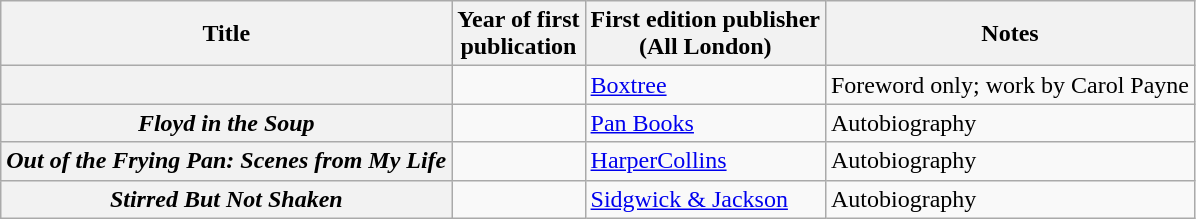<table class="wikitable plainrowheaders sortable" style="margin-right: 0;">
<tr>
<th scope="col">Title</th>
<th scope="col">Year of first<br>publication</th>
<th scope="col">First edition publisher<br>(All London)</th>
<th scope="col" class="unsortable">Notes</th>
</tr>
<tr>
<th scope="row"></th>
<td></td>
<td><a href='#'>Boxtree</a></td>
<td>Foreword only; work by Carol Payne</td>
</tr>
<tr>
<th scope="row"><em>Floyd in the Soup</em></th>
<td></td>
<td><a href='#'>Pan Books</a></td>
<td>Autobiography</td>
</tr>
<tr>
<th scope="row"><em>Out of the Frying Pan: Scenes from My Life</em></th>
<td></td>
<td><a href='#'>HarperCollins</a></td>
<td>Autobiography</td>
</tr>
<tr>
<th scope="row"><em>Stirred But Not Shaken</em></th>
<td></td>
<td><a href='#'>Sidgwick & Jackson</a></td>
<td>Autobiography</td>
</tr>
</table>
